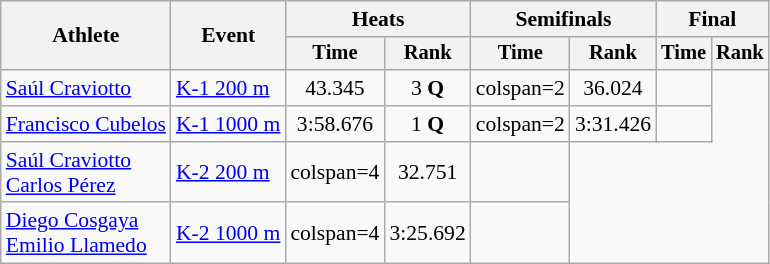<table class=wikitable style="font-size:90%;">
<tr>
<th rowspan=2>Athlete</th>
<th rowspan=2>Event</th>
<th colspan=2>Heats</th>
<th colspan=2>Semifinals</th>
<th colspan=2>Final</th>
</tr>
<tr style="font-size:95%">
<th>Time</th>
<th>Rank</th>
<th>Time</th>
<th>Rank</th>
<th>Time</th>
<th>Rank</th>
</tr>
<tr align=center>
<td align=left><a href='#'>Saúl Craviotto</a></td>
<td align=left><a href='#'>K-1 200 m</a></td>
<td>43.345</td>
<td>3 <strong>Q</strong></td>
<td>colspan=2 </td>
<td>36.024</td>
<td></td>
</tr>
<tr align=center>
<td align=left><a href='#'>Francisco Cubelos</a></td>
<td align=left><a href='#'>K-1 1000 m</a></td>
<td>3:58.676</td>
<td>1 <strong>Q</strong></td>
<td>colspan=2 </td>
<td>3:31.426</td>
<td></td>
</tr>
<tr align=center>
<td align=left><a href='#'>Saúl Craviotto</a><br><a href='#'>Carlos Pérez</a></td>
<td align=left><a href='#'>K-2 200 m</a></td>
<td>colspan=4 </td>
<td>32.751</td>
<td></td>
</tr>
<tr align=center>
<td align=left><a href='#'>Diego Cosgaya</a><br><a href='#'>Emilio Llamedo</a></td>
<td align=left><a href='#'>K-2 1000 m</a></td>
<td>colspan=4 </td>
<td>3:25.692</td>
<td></td>
</tr>
</table>
